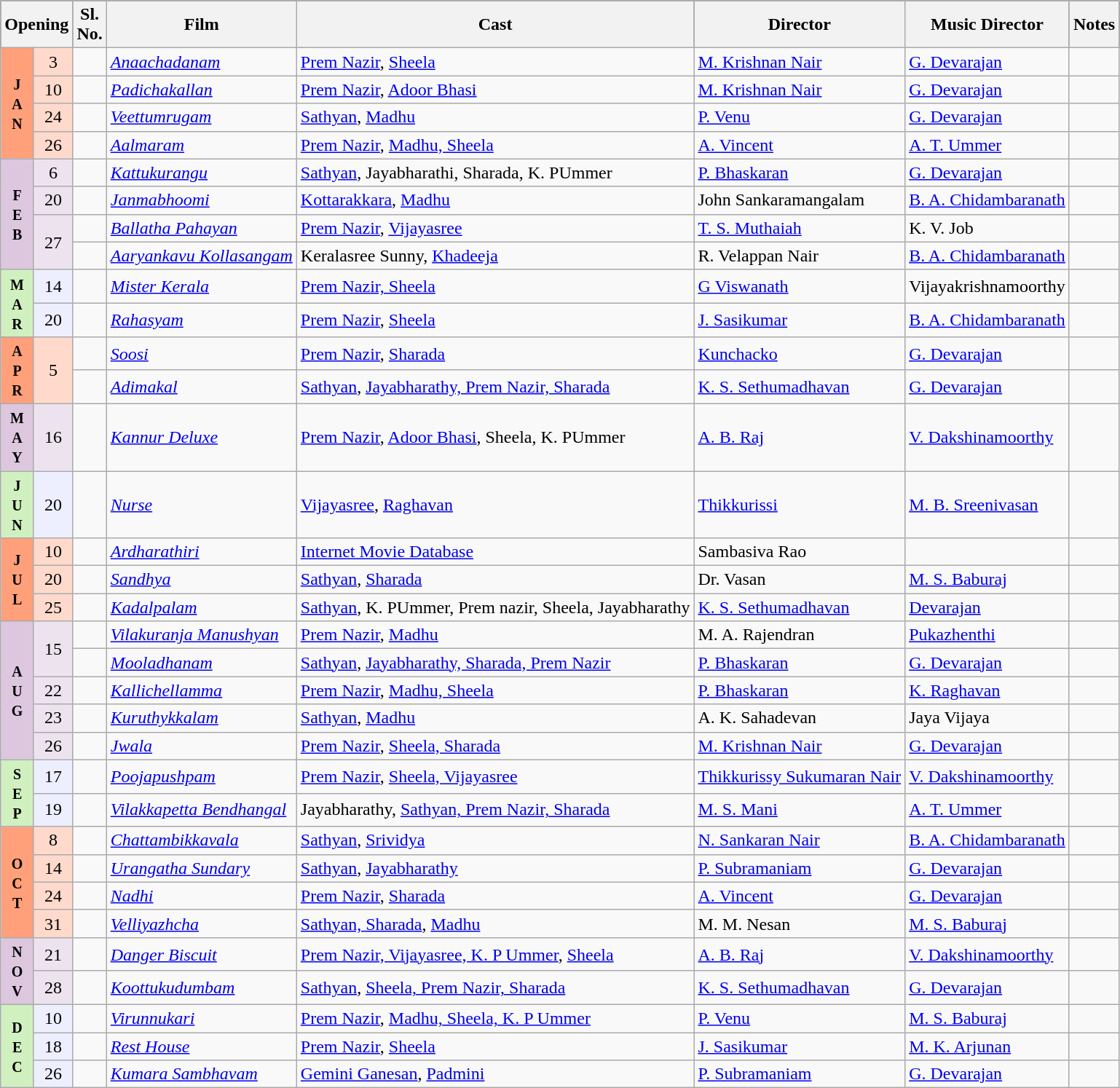<table class="wikitable">
<tr style="background:#000;">
<th colspan='2'>Opening</th>
<th>Sl.<br>No.</th>
<th>Film</th>
<th>Cast</th>
<th>Director</th>
<th>Music Director</th>
<th>Notes</th>
</tr>
<tr>
<td rowspan="4" style="text-align:center; background:#ffa07a; textcolor:#000;"><small><strong>J<br>A<br>N</strong></small></td>
<td rowspan="1"  style="text-align:center; background:#ffdacc; textcolor:#000;">3</td>
<td valign="center"></td>
<td><em><a href='#'>Anaachadanam</a></em></td>
<td><a href='#'>Prem Nazir</a>, <a href='#'>Sheela</a></td>
<td><a href='#'>M. Krishnan Nair</a></td>
<td><a href='#'>G. Devarajan</a></td>
<td></td>
</tr>
<tr>
<td rowspan="1"  style="text-align:center; background:#ffdacc; textcolor:#000;">10</td>
<td valign="center"></td>
<td><em><a href='#'>Padichakallan</a></em></td>
<td><a href='#'>Prem Nazir</a>, <a href='#'>Adoor Bhasi</a></td>
<td><a href='#'>M. Krishnan Nair</a></td>
<td><a href='#'>G. Devarajan</a></td>
<td></td>
</tr>
<tr>
<td rowspan="1"  style="text-align:center; background:#ffdacc; textcolor:#000;">24</td>
<td valign="center"></td>
<td><em><a href='#'>Veettumrugam</a></em></td>
<td><a href='#'>Sathyan</a>, <a href='#'>Madhu</a></td>
<td><a href='#'>P. Venu</a></td>
<td><a href='#'>G. Devarajan</a></td>
<td></td>
</tr>
<tr>
<td rowspan="1"  style="text-align:center; background:#ffdacc; textcolor:#000;">26</td>
<td valign="center"></td>
<td><em><a href='#'>Aalmaram</a></em></td>
<td><a href='#'>Prem Nazir</a>, <a href='#'>Madhu, Sheela</a></td>
<td><a href='#'>A. Vincent</a></td>
<td><a href='#'>A. T. Ummer</a></td>
<td></td>
</tr>
<tr>
<td rowspan="4" style="text-align:center; background:#dcc7df; textcolor:#000;"><small><strong>F<br>E<br>B</strong></small></td>
<td rowspan="1"  style="text-align:center; background:#ede3ef; textcolor:#000;">6</td>
<td valign="center"></td>
<td><em><a href='#'>Kattukurangu</a></em></td>
<td><a href='#'>Sathyan</a>, Jayabharathi, Sharada, K. PUmmer</td>
<td><a href='#'>P. Bhaskaran</a></td>
<td><a href='#'>G. Devarajan</a></td>
<td></td>
</tr>
<tr>
<td rowspan="1"  style="text-align:center; background:#ede3ef; textcolor:#000;">20</td>
<td valign="center"></td>
<td><em><a href='#'>Janmabhoomi</a></em></td>
<td><a href='#'>Kottarakkara</a>, <a href='#'>Madhu</a></td>
<td>John Sankaramangalam</td>
<td><a href='#'>B. A. Chidambaranath</a></td>
<td></td>
</tr>
<tr>
<td rowspan="2"  style="text-align:center; background:#ede3ef; textcolor:#000;">27</td>
<td valign="center"></td>
<td><em><a href='#'>Ballatha Pahayan</a></em></td>
<td><a href='#'>Prem Nazir</a>, <a href='#'>Vijayasree</a></td>
<td><a href='#'>T. S. Muthaiah</a></td>
<td>K. V. Job</td>
<td></td>
</tr>
<tr>
<td valign="center"></td>
<td><em><a href='#'>Aaryankavu Kollasangam</a></em></td>
<td>Keralasree Sunny, <a href='#'>Khadeeja</a></td>
<td>R. Velappan Nair</td>
<td><a href='#'>B. A. Chidambaranath</a></td>
<td></td>
</tr>
<tr>
<td rowspan="2" style="text-align:center; background:#d0f0c0; textcolor:#000;"><small><strong>M<br>A<br>R</strong></small></td>
<td rowspan="1"  style="text-align:center; background:#edefff; textcolor:#000;">14</td>
<td valign="center"></td>
<td><em><a href='#'>Mister Kerala</a></em></td>
<td><a href='#'>Prem Nazir, Sheela</a></td>
<td><a href='#'>G Viswanath</a></td>
<td>Vijayakrishnamoorthy</td>
<td></td>
</tr>
<tr>
<td rowspan="1"  style="text-align:center; background:#edefff; textcolor:#000;">20</td>
<td valign="center"></td>
<td><em><a href='#'>Rahasyam</a></em></td>
<td><a href='#'>Prem Nazir</a>, <a href='#'>Sheela</a></td>
<td><a href='#'>J. Sasikumar</a></td>
<td><a href='#'>B. A. Chidambaranath</a></td>
<td></td>
</tr>
<tr>
<td rowspan="2" style="text-align:center; background:#ffa07a; textcolor:#000;"><small><strong>A<br>P<br>R</strong></small></td>
<td rowspan="2"  style="text-align:center; background:#ffdacc; textcolor:#000;">5</td>
<td valign="center"></td>
<td><em><a href='#'>Soosi</a></em></td>
<td><a href='#'>Prem Nazir</a>, <a href='#'>Sharada</a></td>
<td><a href='#'>Kunchacko</a></td>
<td><a href='#'>G. Devarajan</a></td>
<td></td>
</tr>
<tr>
<td valign="center"></td>
<td><em><a href='#'>Adimakal</a></em></td>
<td><a href='#'>Sathyan</a>, <a href='#'>Jayabharathy, Prem Nazir, Sharada</a></td>
<td><a href='#'>K. S. Sethumadhavan</a></td>
<td><a href='#'>G. Devarajan</a></td>
<td></td>
</tr>
<tr>
<td rowspan="1" style="text-align:center; background:#dcc7df; textcolor:#000;"><small><strong>M<br>A<br>Y</strong></small></td>
<td rowspan="1"  style="text-align:center; background:#ede3ef; textcolor:#000;">16</td>
<td valign="center"></td>
<td><em><a href='#'>Kannur Deluxe</a></em></td>
<td><a href='#'>Prem Nazir</a>, <a href='#'>Adoor Bhasi</a>, Sheela, K. PUmmer</td>
<td><a href='#'>A. B. Raj</a></td>
<td><a href='#'>V. Dakshinamoorthy</a></td>
<td></td>
</tr>
<tr>
<td rowspan="1" style="text-align:center; background:#d0f0c0; textcolor:#000;"><small><strong>J<br>U<br>N</strong></small></td>
<td rowspan="1"  style="text-align:center; background:#edefff; textcolor:#000;">20</td>
<td valign="center"></td>
<td><em><a href='#'>Nurse</a></em></td>
<td><a href='#'>Vijayasree</a>, <a href='#'>Raghavan</a></td>
<td><a href='#'>Thikkurissi</a></td>
<td><a href='#'>M. B. Sreenivasan</a></td>
<td></td>
</tr>
<tr>
<td rowspan="3" style="text-align:center; background:#ffa07a; textcolor:#000;"><small><strong>J<br>U<br>L</strong></small></td>
<td rowspan="1"  style="text-align:center; background:#ffdacc; textcolor:#000;">10</td>
<td valign="center"></td>
<td><em><a href='#'>Ardharathiri</a></em></td>
<td><a href='#'>Internet Movie Database</a></td>
<td>Sambasiva Rao</td>
<td></td>
<td></td>
</tr>
<tr>
<td rowspan="1"  style="text-align:center; background:#ffdacc; textcolor:#000;">20</td>
<td valign="center"></td>
<td><em><a href='#'>Sandhya</a></em></td>
<td><a href='#'>Sathyan</a>, <a href='#'>Sharada</a></td>
<td>Dr. Vasan</td>
<td><a href='#'>M. S. Baburaj</a></td>
<td></td>
</tr>
<tr>
<td rowspan="1"  style="text-align:center; background:#ffdacc; textcolor:#000;">25</td>
<td valign="center"></td>
<td><em><a href='#'>Kadalpalam</a></em></td>
<td><a href='#'>Sathyan</a>, K. PUmmer, Prem nazir, Sheela, Jayabharathy</td>
<td><a href='#'>K. S. Sethumadhavan</a></td>
<td><a href='#'>Devarajan</a></td>
<td></td>
</tr>
<tr>
<td rowspan="5" style="text-align:center; background:#dcc7df; textcolor:#000;"><small><strong>A<br>U<br>G</strong></small></td>
<td rowspan="2"  style="text-align:center; background:#ede3ef; textcolor:#000;">15</td>
<td valign="center"></td>
<td><em><a href='#'>Vilakuranja Manushyan</a></em></td>
<td><a href='#'>Prem Nazir</a>, <a href='#'>Madhu</a></td>
<td>M. A. Rajendran</td>
<td><a href='#'>Pukazhenthi</a></td>
<td></td>
</tr>
<tr>
<td valign="center"></td>
<td><em><a href='#'>Mooladhanam</a></em></td>
<td><a href='#'>Sathyan</a>, <a href='#'>Jayabharathy, Sharada, Prem Nazir</a></td>
<td><a href='#'>P. Bhaskaran</a></td>
<td><a href='#'>G. Devarajan</a></td>
<td></td>
</tr>
<tr>
<td rowspan="1"  style="text-align:center; background:#ede3ef; textcolor:#000;">22</td>
<td valign="center"></td>
<td><em><a href='#'>Kallichellamma</a></em></td>
<td><a href='#'>Prem Nazir</a>, <a href='#'>Madhu, Sheela</a></td>
<td><a href='#'>P. Bhaskaran</a></td>
<td><a href='#'>K. Raghavan</a></td>
<td></td>
</tr>
<tr>
<td rowspan="1"  style="text-align:center; background:#ede3ef; textcolor:#000;">23</td>
<td valign="center"></td>
<td><em><a href='#'>Kuruthykkalam</a></em></td>
<td><a href='#'>Sathyan</a>, <a href='#'>Madhu</a></td>
<td>A. K. Sahadevan</td>
<td>Jaya Vijaya</td>
<td></td>
</tr>
<tr>
<td rowspan="1"  style="text-align:center; background:#ede3ef; textcolor:#000;">26</td>
<td valign="center"></td>
<td><em><a href='#'>Jwala</a></em></td>
<td><a href='#'>Prem Nazir</a>, <a href='#'>Sheela, Sharada</a></td>
<td><a href='#'>M. Krishnan Nair</a></td>
<td><a href='#'>G. Devarajan</a></td>
<td></td>
</tr>
<tr>
<td rowspan="2" style="text-align:center; background:#d0f0c0; textcolor:#000;"><small><strong>S<br>E<br>P</strong></small></td>
<td rowspan="1"  style="text-align:center; background:#edefff; textcolor:#000;">17</td>
<td valign="center"></td>
<td><em><a href='#'>Poojapushpam</a></em></td>
<td><a href='#'>Prem Nazir</a>, <a href='#'>Sheela, Vijayasree</a></td>
<td><a href='#'>Thikkurissy Sukumaran Nair</a></td>
<td><a href='#'>V. Dakshinamoorthy</a></td>
<td></td>
</tr>
<tr>
<td rowspan="1"  style="text-align:center; background:#edefff; textcolor:#000;">19</td>
<td valign="center"></td>
<td><em><a href='#'>Vilakkapetta Bendhangal</a></em></td>
<td>Jayabharathy, <a href='#'>Sathyan, Prem Nazir, Sharada</a></td>
<td><a href='#'>M. S. Mani</a></td>
<td><a href='#'>A. T. Ummer</a></td>
<td></td>
</tr>
<tr>
<td rowspan="4" style="text-align:center; background:#ffa07a; textcolor:#000;"><small><strong>O<br>C<br>T</strong></small></td>
<td rowspan="1"  style="text-align:center; background:#ffdacc; textcolor:#000;">8</td>
<td valign="center"></td>
<td><em><a href='#'>Chattambikkavala</a></em></td>
<td><a href='#'>Sathyan</a>, <a href='#'>Srividya</a></td>
<td><a href='#'>N. Sankaran Nair</a></td>
<td><a href='#'>B. A. Chidambaranath</a></td>
<td></td>
</tr>
<tr>
<td rowspan="1"  style="text-align:center; background:#ffdacc; textcolor:#000;">14</td>
<td valign="center"></td>
<td><em><a href='#'>Urangatha Sundary</a></em></td>
<td><a href='#'>Sathyan</a>, <a href='#'>Jayabharathy</a></td>
<td><a href='#'>P. Subramaniam</a></td>
<td><a href='#'>G. Devarajan</a></td>
<td></td>
</tr>
<tr>
<td rowspan="1"  style="text-align:center; background:#ffdacc; textcolor:#000;">24</td>
<td valign="center"></td>
<td><em><a href='#'>Nadhi</a></em></td>
<td><a href='#'>Prem Nazir</a>, <a href='#'>Sharada</a></td>
<td><a href='#'>A. Vincent</a></td>
<td><a href='#'>G. Devarajan</a></td>
<td></td>
</tr>
<tr>
<td rowspan="1"  style="text-align:center; background:#ffdacc; textcolor:#000;">31</td>
<td valign="center"></td>
<td><em><a href='#'>Velliyazhcha</a></em></td>
<td><a href='#'>Sathyan, Sharada</a>, <a href='#'>Madhu</a></td>
<td>M. M. Nesan</td>
<td><a href='#'>M. S. Baburaj</a></td>
<td></td>
</tr>
<tr>
<td rowspan="2" style="text-align:center; background:#dcc7df; textcolor:#000;"><small><strong>N<br>O<br>V</strong></small></td>
<td rowspan="1"  style="text-align:center; background:#ede3ef; textcolor:#000;">21</td>
<td valign="center"></td>
<td><em><a href='#'>Danger Biscuit</a></em></td>
<td><a href='#'>Prem Nazir, Vijayasree, K. P Ummer</a>, <a href='#'>Sheela</a></td>
<td><a href='#'>A. B. Raj</a></td>
<td><a href='#'>V. Dakshinamoorthy</a></td>
<td></td>
</tr>
<tr>
<td rowspan="1"  style="text-align:center; background:#ede3ef; textcolor:#000;">28</td>
<td valign="center"></td>
<td><em><a href='#'>Koottukudumbam</a></em></td>
<td><a href='#'>Sathyan</a>, <a href='#'>Sheela, Prem Nazir, Sharada</a></td>
<td><a href='#'>K. S. Sethumadhavan</a></td>
<td><a href='#'>G. Devarajan</a></td>
<td></td>
</tr>
<tr>
<td rowspan="3" style="text-align:center; background:#d0f0c0; textcolor:#000;"><small><strong>D<br>E<br>C</strong></small></td>
<td rowspan="1"  style="text-align:center; background:#edefff; textcolor:#000;">10</td>
<td valign="center"></td>
<td><em><a href='#'>Virunnukari</a></em></td>
<td><a href='#'>Prem Nazir</a>, <a href='#'>Madhu, Sheela, K. P Ummer</a></td>
<td><a href='#'>P. Venu</a></td>
<td><a href='#'>M. S. Baburaj</a></td>
<td></td>
</tr>
<tr>
<td rowspan="1"  style="text-align:center; background:#edefff; textcolor:#000;">18</td>
<td valign="center"></td>
<td><em><a href='#'>Rest House</a></em></td>
<td><a href='#'>Prem Nazir</a>, <a href='#'>Sheela</a></td>
<td><a href='#'>J. Sasikumar</a></td>
<td><a href='#'>M. K. Arjunan</a></td>
<td></td>
</tr>
<tr>
<td rowspan="1"  style="text-align:center; background:#edefff; textcolor:#000;">26</td>
<td valign="center"></td>
<td><em><a href='#'>Kumara Sambhavam</a></em></td>
<td><a href='#'>Gemini Ganesan</a>, <a href='#'>Padmini</a></td>
<td><a href='#'>P. Subramaniam</a></td>
<td><a href='#'>G. Devarajan</a></td>
<td></td>
</tr>
</table>
